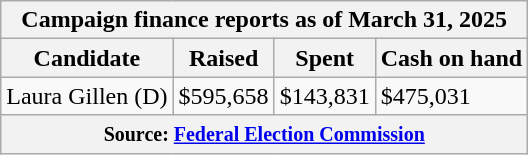<table class="wikitable sortable">
<tr>
<th colspan=4>Campaign finance reports as of March 31, 2025</th>
</tr>
<tr style="text-align:center;">
<th>Candidate</th>
<th>Raised</th>
<th>Spent</th>
<th>Cash on hand</th>
</tr>
<tr>
<td>Laura Gillen (D)</td>
<td>$595,658</td>
<td>$143,831</td>
<td>$475,031</td>
</tr>
<tr>
<th colspan="4"><small>Source: <a href='#'>Federal Election Commission</a></small></th>
</tr>
</table>
